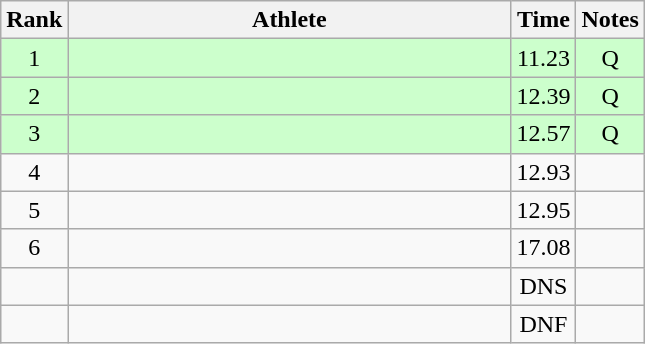<table class="wikitable" style="text-align:center">
<tr>
<th>Rank</th>
<th Style="width:18em">Athlete</th>
<th>Time</th>
<th>Notes</th>
</tr>
<tr style="background:#cfc">
<td>1</td>
<td style="text-align:left"></td>
<td>11.23</td>
<td>Q</td>
</tr>
<tr style="background:#cfc">
<td>2</td>
<td style="text-align:left"></td>
<td>12.39</td>
<td>Q</td>
</tr>
<tr style="background:#cfc">
<td>3</td>
<td style="text-align:left"></td>
<td>12.57</td>
<td>Q</td>
</tr>
<tr>
<td>4</td>
<td style="text-align:left"></td>
<td>12.93</td>
<td></td>
</tr>
<tr>
<td>5</td>
<td style="text-align:left"></td>
<td>12.95</td>
<td></td>
</tr>
<tr>
<td>6</td>
<td style="text-align:left"></td>
<td>17.08</td>
<td></td>
</tr>
<tr>
<td></td>
<td style="text-align:left"></td>
<td>DNS</td>
<td></td>
</tr>
<tr>
<td></td>
<td style="text-align:left"></td>
<td>DNF</td>
<td></td>
</tr>
</table>
